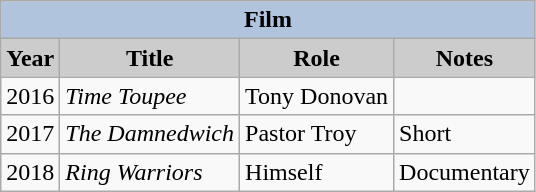<table class="wikitable">
<tr>
<th colspan=4 style="background:#B0C4DE;">Film</th>
</tr>
<tr align="center">
<th style="background: #CCCCCC;">Year</th>
<th style="background: #CCCCCC;">Title</th>
<th style="background: #CCCCCC;">Role</th>
<th style="background: #CCCCCC;">Notes</th>
</tr>
<tr>
<td>2016</td>
<td><em>Time Toupee</em></td>
<td>Tony Donovan</td>
<td></td>
</tr>
<tr>
<td>2017</td>
<td><em>The Damnedwich</em></td>
<td>Pastor Troy</td>
<td>Short</td>
</tr>
<tr>
<td>2018</td>
<td><em>Ring Warriors</em></td>
<td>Himself</td>
<td>Documentary</td>
</tr>
</table>
